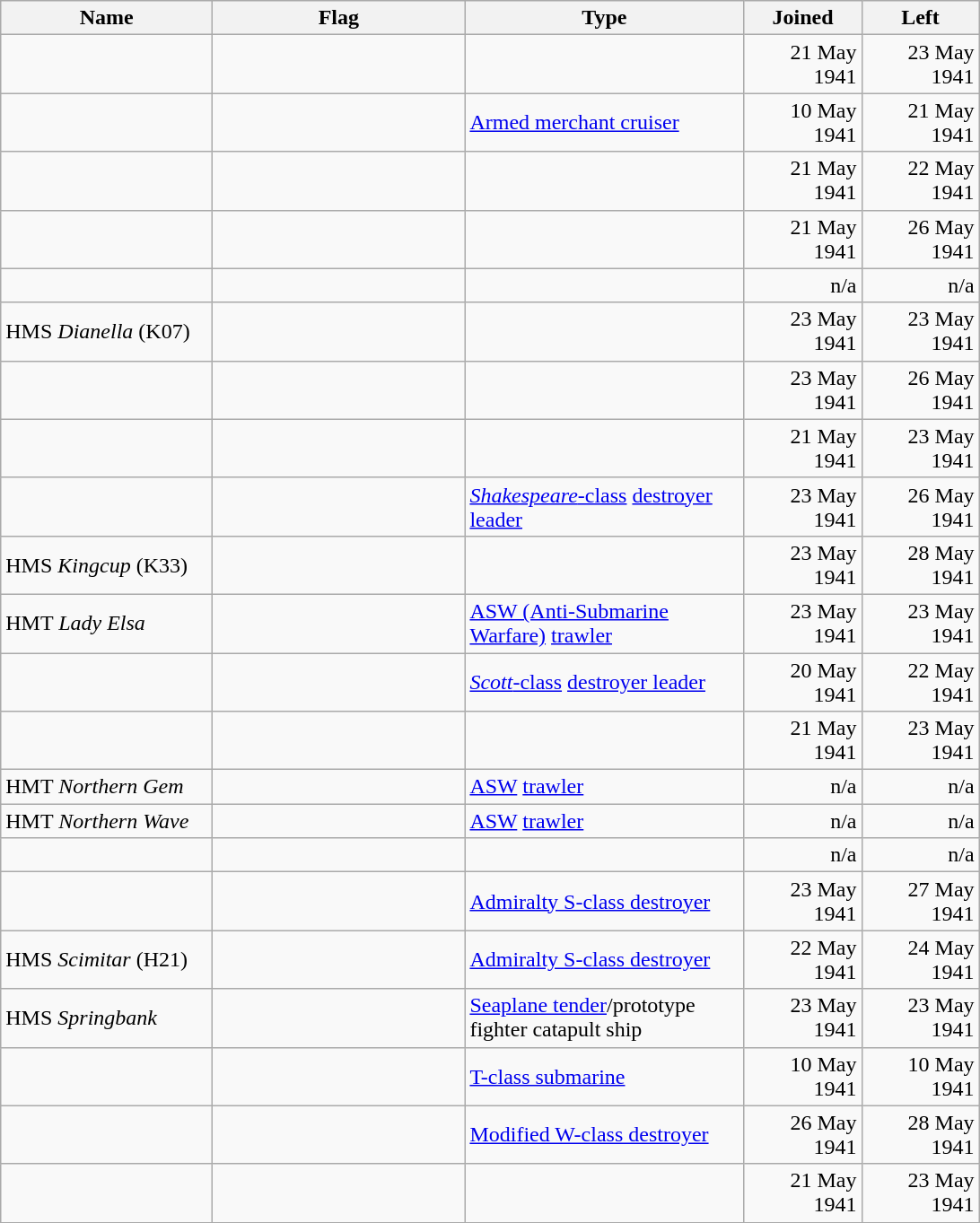<table class="wikitable sortable">
<tr>
<th scope="col" width="150px">Name</th>
<th scope="col" width="180px">Flag</th>
<th width="200px">Type</th>
<th width="80px">Joined</th>
<th width="80px">Left</th>
</tr>
<tr>
<td align="left"></td>
<td align="left"></td>
<td align="left"></td>
<td align="right">21 May 1941</td>
<td align="right">23 May 1941</td>
</tr>
<tr>
<td align="left"></td>
<td align="left"></td>
<td align="left"><a href='#'>Armed merchant cruiser</a></td>
<td align="right">10 May 1941</td>
<td align="right">21 May 1941</td>
</tr>
<tr>
<td align="left"></td>
<td align="left"></td>
<td align="left"></td>
<td align="right">21 May 1941</td>
<td align="right">22 May 1941</td>
</tr>
<tr>
<td align="left"></td>
<td align="left"></td>
<td align="left"></td>
<td align="right">21 May 1941</td>
<td align="right">26 May 1941</td>
</tr>
<tr>
<td align="left"></td>
<td align="left"></td>
<td align="left"></td>
<td align="right">n/a</td>
<td align="right">n/a</td>
</tr>
<tr>
<td align="left">HMS <em>Dianella</em> (K07)</td>
<td align="left"></td>
<td align="left"></td>
<td align="right">23 May 1941</td>
<td align="right">23 May 1941</td>
</tr>
<tr>
<td align="left"></td>
<td align="left"></td>
<td align="left"></td>
<td align="right">23 May 1941</td>
<td align="right">26 May 1941</td>
</tr>
<tr>
<td align="left"></td>
<td align="left"></td>
<td align="left"></td>
<td align="right">21 May 1941</td>
<td align="right">23 May 1941</td>
</tr>
<tr>
<td align="left"></td>
<td align="left"></td>
<td align="left"><a href='#'><em>Shakespeare</em>-class</a> <a href='#'>destroyer leader</a></td>
<td align="right">23 May 1941</td>
<td align="right">26 May 1941</td>
</tr>
<tr>
<td align="left">HMS <em>Kingcup</em> (K33)</td>
<td align="left"></td>
<td align="left"></td>
<td align="right">23 May 1941</td>
<td align="right">28 May 1941</td>
</tr>
<tr>
<td align="left">HMT <em>Lady Elsa</em></td>
<td align="left"></td>
<td align="left"><a href='#'>ASW (Anti-Submarine Warfare)</a> <a href='#'>trawler</a></td>
<td align="right">23 May 1941</td>
<td align="right">23 May 1941</td>
</tr>
<tr>
<td align="left"></td>
<td align="left"></td>
<td align="left"><a href='#'><em>Scott</em>-class</a> <a href='#'>destroyer leader</a></td>
<td align="right">20 May 1941</td>
<td align="right">22 May 1941</td>
</tr>
<tr>
<td align="left"></td>
<td align="left"></td>
<td align="left"></td>
<td align="right">21 May 1941</td>
<td align="right">23 May 1941</td>
</tr>
<tr>
<td align="left">HMT <em>Northern Gem</em></td>
<td align="left"></td>
<td align="left"><a href='#'>ASW</a> <a href='#'>trawler</a></td>
<td align="right">n/a</td>
<td align="right">n/a</td>
</tr>
<tr>
<td align="left">HMT <em>Northern Wave</em></td>
<td align="left"></td>
<td align="left"><a href='#'>ASW</a> <a href='#'>trawler</a></td>
<td align="right">n/a</td>
<td align="right">n/a</td>
</tr>
<tr>
<td align="left"></td>
<td align="left"></td>
<td align="left"></td>
<td align="right">n/a</td>
<td align="right">n/a</td>
</tr>
<tr>
<td align="left"></td>
<td align="left"></td>
<td align="left"><a href='#'>Admiralty S-class destroyer</a></td>
<td align="right">23 May 1941</td>
<td align="right">27 May 1941</td>
</tr>
<tr>
<td align="left">HMS <em>Scimitar</em> (H21)</td>
<td align="left"></td>
<td align="left"><a href='#'>Admiralty S-class destroyer</a></td>
<td align="right">22 May 1941</td>
<td align="right">24 May 1941</td>
</tr>
<tr>
<td align="left">HMS <em>Springbank</em></td>
<td align="left"></td>
<td align="left"><a href='#'>Seaplane tender</a>/prototype fighter catapult ship</td>
<td align="right">23 May 1941</td>
<td align="right">23 May 1941</td>
</tr>
<tr>
<td align="left"></td>
<td align="left"></td>
<td align="left"><a href='#'>T-class submarine</a></td>
<td align="right">10 May 1941</td>
<td align="right">10 May 1941</td>
</tr>
<tr>
<td align="left"></td>
<td align="left"></td>
<td align="left"><a href='#'>Modified W-class destroyer</a></td>
<td align="right">26 May 1941</td>
<td align="right">28 May 1941</td>
</tr>
<tr>
<td align="left"></td>
<td align="left"></td>
<td align="left"></td>
<td align="right">21 May 1941</td>
<td align="right">23 May 1941</td>
</tr>
<tr>
</tr>
</table>
